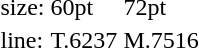<table style="margin-left:40px;">
<tr>
<td>size:</td>
<td>60pt</td>
<td>72pt</td>
</tr>
<tr>
<td>line:</td>
<td>T.6237</td>
<td>M.7516</td>
</tr>
</table>
